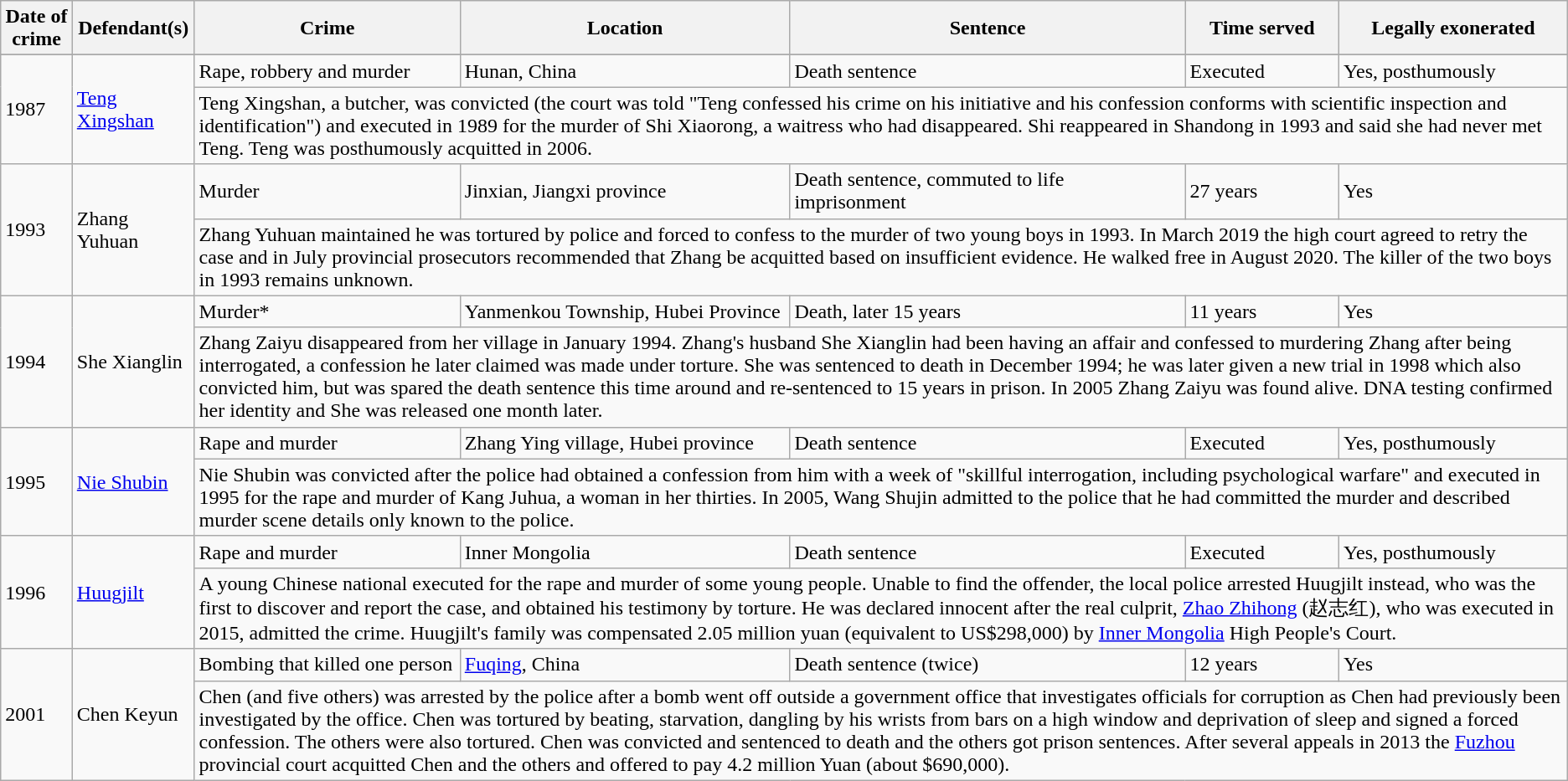<table class="wikitable sortable">
<tr>
<th>Date of crime</th>
<th>Defendant(s)</th>
<th>Crime</th>
<th>Location</th>
<th>Sentence</th>
<th>Time served</th>
<th>Legally exonerated</th>
</tr>
<tr>
</tr>
<tr ->
<td rowspan="2">1987</td>
<td rowspan="2"><a href='#'>Teng Xingshan</a></td>
<td>Rape, robbery and murder</td>
<td>Hunan, China</td>
<td>Death sentence</td>
<td>Executed</td>
<td>Yes, posthumously</td>
</tr>
<tr>
<td colspan=5>Teng Xingshan, a butcher, was convicted (the court was told "Teng confessed his crime on his initiative and his confession conforms with scientific inspection and identification") and executed in 1989 for the murder of Shi Xiaorong, a waitress who had disappeared. Shi reappeared in Shandong in 1993 and said she had never met Teng. Teng was posthumously acquitted in 2006.</td>
</tr>
<tr ->
<td rowspan="2">1993</td>
<td rowspan="2">Zhang Yuhuan</td>
<td>Murder</td>
<td>Jinxian, Jiangxi province</td>
<td>Death sentence, commuted to life imprisonment</td>
<td>27 years</td>
<td>Yes</td>
</tr>
<tr>
<td colspan=5>Zhang Yuhuan maintained he was tortured by police and forced to confess to the murder of two young boys in 1993. In March 2019 the high court agreed to retry the case and in July provincial prosecutors recommended that Zhang be acquitted based on insufficient evidence. He walked free in August 2020. The killer of the two boys in 1993 remains unknown.</td>
</tr>
<tr ->
<td rowspan="2">1994</td>
<td rowspan="2">She Xianglin</td>
<td>Murder*</td>
<td>Yanmenkou Township, Hubei Province</td>
<td>Death, later 15 years</td>
<td>11 years</td>
<td>Yes</td>
</tr>
<tr>
<td colspan="5">Zhang Zaiyu disappeared from her village in January 1994. Zhang's husband She Xianglin had been having an affair and confessed to murdering Zhang after being interrogated, a confession he later claimed was made under torture. She was sentenced to death in December 1994; he was later given a new trial in 1998 which also convicted him, but was spared the death sentence this time around and re-sentenced to 15 years in prison. In 2005 Zhang Zaiyu was found alive. DNA testing confirmed her identity and She was released one month later.</td>
</tr>
<tr ->
<td rowspan="2">1995</td>
<td rowspan="2"><a href='#'>Nie Shubin</a></td>
<td>Rape and murder</td>
<td>Zhang Ying village, Hubei province</td>
<td>Death sentence</td>
<td>Executed</td>
<td>Yes, posthumously</td>
</tr>
<tr>
<td colspan=5>Nie Shubin was convicted after the police had obtained a confession from him with a week of "skillful interrogation, including psychological warfare" and executed in 1995 for the rape and murder of Kang Juhua, a woman in her thirties. In 2005, Wang Shujin admitted to the police that he had committed the murder and described murder scene details only known to the police.</td>
</tr>
<tr ->
<td rowspan="2">1996</td>
<td rowspan="2"><a href='#'>Huugjilt</a></td>
<td>Rape and murder</td>
<td>Inner Mongolia</td>
<td>Death sentence</td>
<td>Executed</td>
<td>Yes, posthumously</td>
</tr>
<tr>
<td colspan=5>A young Chinese national executed for the rape and murder of some young people. Unable to find the offender, the local police arrested Huugjilt instead, who was the first to discover and report the case, and obtained his testimony by torture. He was declared innocent after the real culprit, <a href='#'>Zhao Zhihong</a> (赵志红), who was executed in 2015, admitted the crime. Huugjilt's family was compensated 2.05 million yuan (equivalent to US$298,000) by <a href='#'>Inner Mongolia</a> High People's Court.</td>
</tr>
<tr ->
<td rowspan="2">2001</td>
<td rowspan="2">Chen Keyun</td>
<td>Bombing that killed one person</td>
<td><a href='#'>Fuqing</a>, China</td>
<td>Death sentence (twice)</td>
<td>12 years</td>
<td>Yes</td>
</tr>
<tr>
<td colspan=5>Chen (and five others) was arrested by the police after a bomb went off outside a government office that investigates officials for corruption as Chen had previously been investigated by the office. Chen was tortured by beating, starvation, dangling by his wrists from bars on a high window and deprivation of sleep and signed a forced confession. The others were also tortured. Chen was convicted and sentenced to death and the others got prison sentences. After several appeals in 2013 the <a href='#'>Fuzhou</a> provincial court acquitted Chen and the others and offered to pay 4.2 million Yuan (about $690,000).</td>
</tr>
</table>
